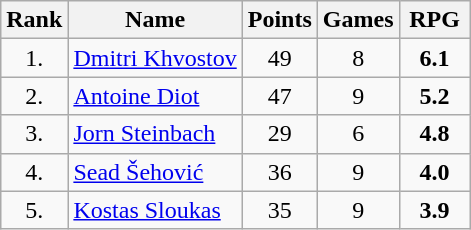<table class="wikitable" style="text-align: center;">
<tr>
<th>Rank</th>
<th>Name</th>
<th>Points</th>
<th>Games</th>
<th width=40>RPG</th>
</tr>
<tr>
<td>1.</td>
<td align="left"> <a href='#'>Dmitri Khvostov</a></td>
<td>49</td>
<td>8</td>
<td><strong>6.1</strong></td>
</tr>
<tr>
<td>2.</td>
<td align="left"> <a href='#'>Antoine Diot</a></td>
<td>47</td>
<td>9</td>
<td><strong>5.2</strong></td>
</tr>
<tr>
<td>3.</td>
<td align="left"> <a href='#'>Jorn Steinbach</a></td>
<td>29</td>
<td>6</td>
<td><strong>4.8</strong></td>
</tr>
<tr>
<td>4.</td>
<td align="left"> <a href='#'>Sead Šehović</a></td>
<td>36</td>
<td>9</td>
<td><strong>4.0</strong></td>
</tr>
<tr>
<td>5.</td>
<td align="left"> <a href='#'>Kostas Sloukas</a></td>
<td>35</td>
<td>9</td>
<td><strong>3.9</strong></td>
</tr>
</table>
